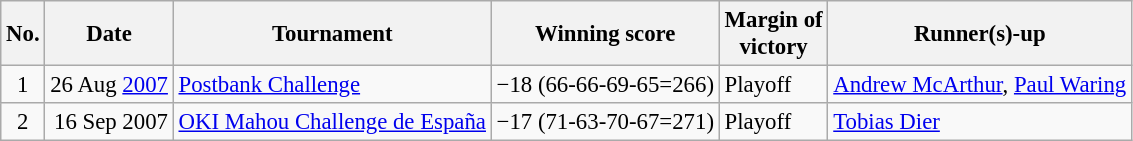<table class="wikitable" style="font-size:95%;">
<tr>
<th>No.</th>
<th>Date</th>
<th>Tournament</th>
<th>Winning score</th>
<th>Margin of<br>victory</th>
<th>Runner(s)-up</th>
</tr>
<tr>
<td align=center>1</td>
<td align=right>26 Aug <a href='#'>2007</a></td>
<td><a href='#'>Postbank Challenge</a></td>
<td>−18 (66-66-69-65=266)</td>
<td>Playoff</td>
<td> <a href='#'>Andrew McArthur</a>,  <a href='#'>Paul Waring</a></td>
</tr>
<tr>
<td align=center>2</td>
<td align=right>16 Sep 2007</td>
<td><a href='#'>OKI Mahou Challenge de España</a></td>
<td>−17 (71-63-70-67=271)</td>
<td>Playoff</td>
<td> <a href='#'>Tobias Dier</a></td>
</tr>
</table>
